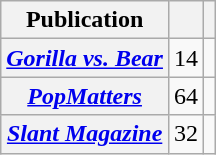<table class="wikitable plainrowheaders">
<tr>
<th scope="col">Publication</th>
<th scope="col"></th>
<th scope="col"></th>
</tr>
<tr>
<th scope="row"><em><a href='#'>Gorilla vs. Bear</a></em></th>
<td>14</td>
<td></td>
</tr>
<tr>
<th scope="row"><em><a href='#'>PopMatters</a></em></th>
<td>64</td>
<td></td>
</tr>
<tr>
<th scope="row"><em><a href='#'>Slant Magazine</a></em></th>
<td>32</td>
<td></td>
</tr>
</table>
